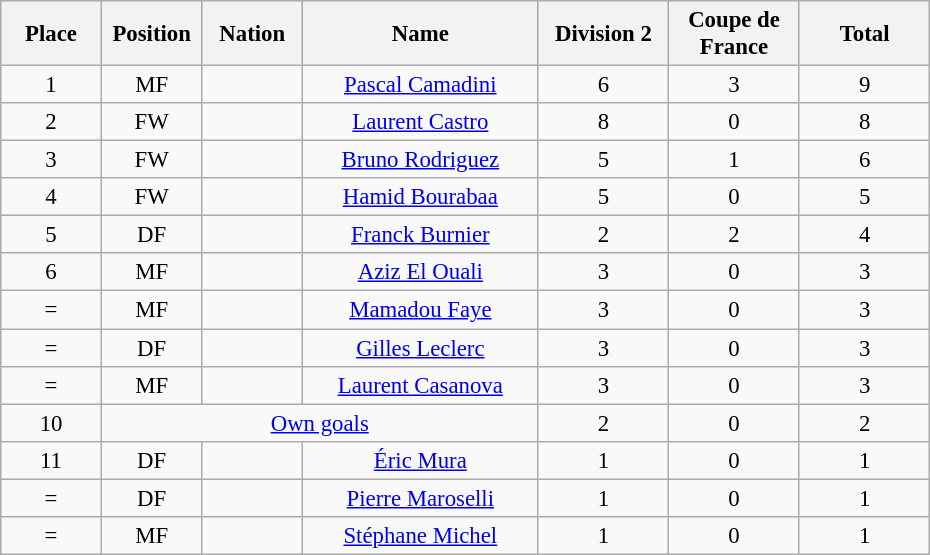<table class="wikitable" style="font-size: 95%; text-align: center;">
<tr>
<th width=60>Place</th>
<th width=60>Position</th>
<th width=60>Nation</th>
<th width=150>Name</th>
<th width=80>Division 2</th>
<th width=80>Coupe de France</th>
<th width=80><strong>Total</strong></th>
</tr>
<tr>
<td>1</td>
<td>MF</td>
<td></td>
<td><a href='#'>Pascal Camadini</a></td>
<td>6</td>
<td>3</td>
<td>9</td>
</tr>
<tr>
<td>2</td>
<td>FW</td>
<td></td>
<td><a href='#'>Laurent Castro</a></td>
<td>8</td>
<td>0</td>
<td>8</td>
</tr>
<tr>
<td>3</td>
<td>FW</td>
<td></td>
<td><a href='#'>Bruno Rodriguez</a></td>
<td>5</td>
<td>1</td>
<td>6</td>
</tr>
<tr>
<td>4</td>
<td>FW</td>
<td></td>
<td><a href='#'>Hamid Bourabaa</a></td>
<td>5</td>
<td>0</td>
<td>5</td>
</tr>
<tr>
<td>5</td>
<td>DF</td>
<td></td>
<td><a href='#'>Franck Burnier</a></td>
<td>2</td>
<td>2</td>
<td>4</td>
</tr>
<tr>
<td>6</td>
<td>MF</td>
<td></td>
<td><a href='#'>Aziz El Ouali</a></td>
<td>3</td>
<td>0</td>
<td>3</td>
</tr>
<tr>
<td>=</td>
<td>MF</td>
<td></td>
<td><a href='#'>Mamadou Faye</a></td>
<td>3</td>
<td>0</td>
<td>3</td>
</tr>
<tr>
<td>=</td>
<td>DF</td>
<td></td>
<td><a href='#'>Gilles Leclerc</a></td>
<td>3</td>
<td>0</td>
<td>3</td>
</tr>
<tr>
<td>=</td>
<td>MF</td>
<td></td>
<td><a href='#'>Laurent Casanova</a></td>
<td>3</td>
<td>0</td>
<td>3</td>
</tr>
<tr>
<td>10</td>
<td colspan="3"><a href='#'>Own goals</a></td>
<td>2</td>
<td>0</td>
<td>2</td>
</tr>
<tr>
<td>11</td>
<td>DF</td>
<td></td>
<td><a href='#'>Éric Mura</a></td>
<td>1</td>
<td>0</td>
<td>1</td>
</tr>
<tr>
<td>=</td>
<td>DF</td>
<td></td>
<td><a href='#'>Pierre Maroselli</a></td>
<td>1</td>
<td>0</td>
<td>1</td>
</tr>
<tr>
<td>=</td>
<td>MF</td>
<td></td>
<td><a href='#'>Stéphane Michel</a></td>
<td>1</td>
<td>0</td>
<td>1</td>
</tr>
</table>
